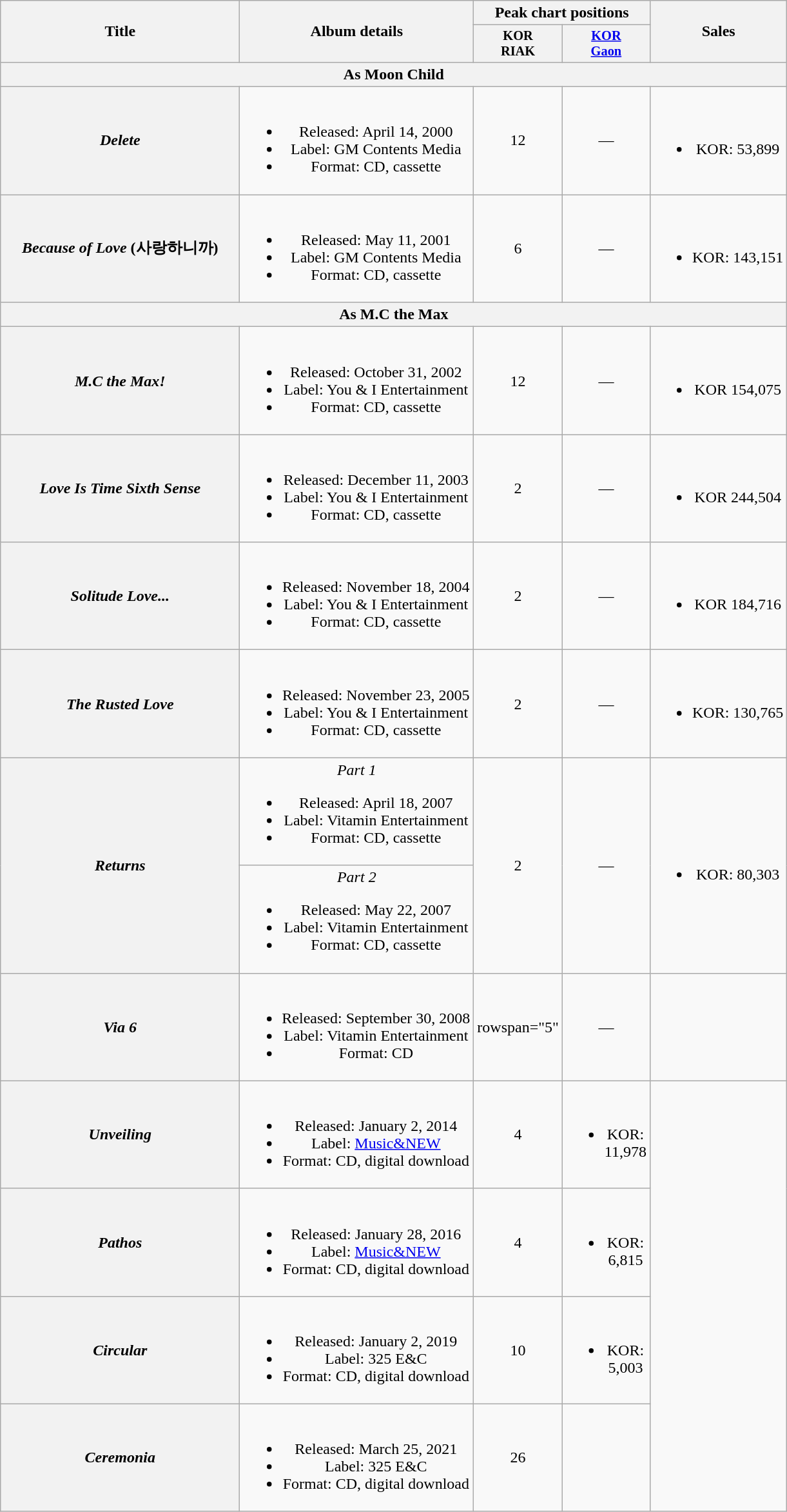<table class="wikitable plainrowheaders" style="text-align:center;">
<tr>
<th scope="col" rowspan="2" style="width:15em;">Title</th>
<th scope="col" rowspan="2">Album details</th>
<th scope="col" colspan="2">Peak chart positions</th>
<th scope="col" rowspan="2">Sales</th>
</tr>
<tr>
<th scope="col" style="width:3em;font-size:85%;">KOR<br>RIAK<br></th>
<th scope="col" style="width:3em;font-size:85%;"><a href='#'>KOR<br>Gaon</a><br></th>
</tr>
<tr>
<th colspan="5">As Moon Child</th>
</tr>
<tr>
<th scope="row"><em>Delete</em></th>
<td><br><ul><li>Released: April 14, 2000</li><li>Label: GM Contents Media</li><li>Format: CD, cassette</li></ul></td>
<td>12</td>
<td>—</td>
<td><br><ul><li>KOR: 53,899</li></ul></td>
</tr>
<tr>
<th scope="row"><em>Because of Love</em> (사랑하니까)</th>
<td><br><ul><li>Released: May 11, 2001</li><li>Label: GM Contents Media</li><li>Format: CD, cassette</li></ul></td>
<td>6</td>
<td>—</td>
<td><br><ul><li>KOR: 143,151</li></ul></td>
</tr>
<tr>
<th colspan="5">As M.C the Max</th>
</tr>
<tr>
<th scope="row"><em>M.C the Max!</em></th>
<td><br><ul><li>Released: October 31, 2002</li><li>Label: You & I Entertainment</li><li>Format: CD, cassette</li></ul></td>
<td>12</td>
<td>—</td>
<td><br><ul><li>KOR 154,075</li></ul></td>
</tr>
<tr>
<th scope="row"><em>Love Is Time Sixth Sense</em></th>
<td><br><ul><li>Released: December 11, 2003</li><li>Label: You & I Entertainment</li><li>Format: CD, cassette</li></ul></td>
<td>2</td>
<td>—</td>
<td><br><ul><li>KOR 244,504</li></ul></td>
</tr>
<tr>
<th scope="row"><em>Solitude Love...</em></th>
<td><br><ul><li>Released: November 18, 2004</li><li>Label: You & I Entertainment</li><li>Format: CD, cassette</li></ul></td>
<td>2</td>
<td>—</td>
<td><br><ul><li>KOR 184,716</li></ul></td>
</tr>
<tr>
<th scope="row"><em>The Rusted Love</em></th>
<td><br><ul><li>Released: November 23, 2005</li><li>Label: You & I Entertainment</li><li>Format: CD, cassette</li></ul></td>
<td>2</td>
<td>—</td>
<td><br><ul><li>KOR: 130,765</li></ul></td>
</tr>
<tr>
<th rowspan="2" scope="row"><em>Returns</em></th>
<td><em>Part 1</em><br><ul><li>Released: April 18, 2007</li><li>Label: Vitamin Entertainment</li><li>Format: CD, cassette</li></ul></td>
<td rowspan="2">2</td>
<td rowspan="2">—</td>
<td rowspan="2"><br><ul><li>KOR: 80,303</li></ul></td>
</tr>
<tr>
<td><em>Part 2</em><br><ul><li>Released: May 22, 2007</li><li>Label: Vitamin Entertainment</li><li>Format: CD, cassette</li></ul></td>
</tr>
<tr>
<th scope="row"><em>Via 6</em></th>
<td><br><ul><li>Released: September 30, 2008</li><li>Label: Vitamin Entertainment</li><li>Format: CD</li></ul></td>
<td>rowspan="5" </td>
<td>—</td>
<td></td>
</tr>
<tr>
<th scope="row"><em>Unveiling</em></th>
<td><br><ul><li>Released: January 2, 2014</li><li>Label: <a href='#'>Music&NEW</a></li><li>Format: CD, digital download</li></ul></td>
<td>4</td>
<td><br><ul><li>KOR: 11,978</li></ul></td>
</tr>
<tr>
<th scope="row"><em>Pathos</em></th>
<td><br><ul><li>Released: January 28, 2016</li><li>Label: <a href='#'>Music&NEW</a></li><li>Format: CD, digital download</li></ul></td>
<td>4</td>
<td><br><ul><li>KOR: 6,815</li></ul></td>
</tr>
<tr>
<th scope="row"><em>Circular</em></th>
<td><br><ul><li>Released: January 2, 2019</li><li>Label: 325 E&C</li><li>Format: CD, digital download</li></ul></td>
<td>10</td>
<td><br><ul><li>KOR: 5,003</li></ul></td>
</tr>
<tr>
<th scope="row"><em>Ceremonia</em></th>
<td><br><ul><li>Released: March 25, 2021</li><li>Label: 325 E&C</li><li>Format: CD, digital download</li></ul></td>
<td>26</td>
<td></td>
</tr>
</table>
